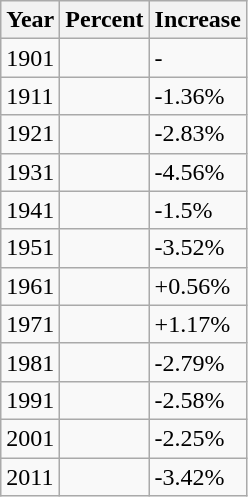<table class="wikitable">
<tr>
<th>Year</th>
<th>Percent</th>
<th>Increase</th>
</tr>
<tr>
<td>1901</td>
<td></td>
<td>-</td>
</tr>
<tr>
<td>1911</td>
<td></td>
<td> -1.36%</td>
</tr>
<tr>
<td>1921</td>
<td></td>
<td> -2.83%</td>
</tr>
<tr>
<td>1931</td>
<td></td>
<td> -4.56%</td>
</tr>
<tr>
<td>1941</td>
<td></td>
<td> -1.5%</td>
</tr>
<tr>
<td>1951</td>
<td></td>
<td> -3.52%</td>
</tr>
<tr>
<td>1961</td>
<td></td>
<td> +0.56%</td>
</tr>
<tr>
<td>1971</td>
<td></td>
<td> +1.17%</td>
</tr>
<tr>
<td>1981</td>
<td></td>
<td> -2.79%</td>
</tr>
<tr>
<td>1991</td>
<td></td>
<td> -2.58%</td>
</tr>
<tr>
<td>2001</td>
<td></td>
<td> -2.25%</td>
</tr>
<tr>
<td>2011</td>
<td></td>
<td> -3.42%</td>
</tr>
</table>
